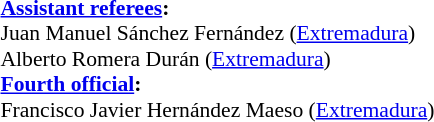<table width=50% style="font-size: 90%">
<tr>
<td><br><strong><a href='#'>Assistant referees</a>:</strong>
<br>Juan Manuel Sánchez Fernández (<a href='#'>Extremadura</a>)
<br>Alberto Romera Durán (<a href='#'>Extremadura</a>)
<br><strong><a href='#'>Fourth official</a>:</strong>
<br>Francisco Javier Hernández Maeso (<a href='#'>Extremadura</a>)</td>
</tr>
</table>
